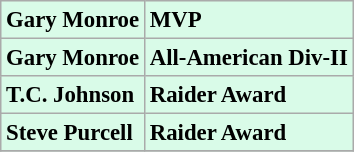<table class="wikitable" style="background:#d9fbe8; font-size:95%;">
<tr>
<td><strong>Gary Monroe</strong></td>
<td><strong>MVP</strong></td>
</tr>
<tr>
<td><strong>Gary Monroe</strong></td>
<td><strong>All-American Div-II</strong></td>
</tr>
<tr>
<td><strong>T.C. Johnson</strong></td>
<td><strong>Raider Award</strong></td>
</tr>
<tr>
<td><strong>Steve Purcell</strong></td>
<td><strong>Raider Award</strong></td>
</tr>
<tr>
</tr>
</table>
